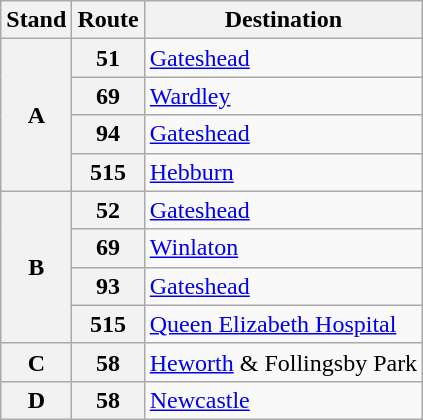<table class="wikitable sortable mw-collapsible mw-collapsed">
<tr>
<th><strong>Stand</strong></th>
<th><strong>Route</strong></th>
<th><strong>Destination</strong></th>
</tr>
<tr>
<th rowspan="4">A</th>
<th>51</th>
<td><a href='#'>Gateshead</a>  <br></td>
</tr>
<tr>
<th>69</th>
<td><a href='#'>Wardley</a><br></td>
</tr>
<tr>
<th>94</th>
<td><a href='#'>Gateshead</a>  <br></td>
</tr>
<tr>
<th>515</th>
<td><a href='#'>Hebburn</a> <br></td>
</tr>
<tr>
<th rowspan="4">B</th>
<th>52</th>
<td><a href='#'>Gateshead</a>  </td>
</tr>
<tr>
<th>69</th>
<td><a href='#'>Winlaton</a> <br></td>
</tr>
<tr>
<th>93</th>
<td><a href='#'>Gateshead</a>  </td>
</tr>
<tr>
<th>515</th>
<td><a href='#'>Queen Elizabeth Hospital</a></td>
</tr>
<tr>
<th>C</th>
<th>58</th>
<td><a href='#'>Heworth</a>    & Follingsby Park<br></td>
</tr>
<tr>
<th>D</th>
<th>58</th>
<td><a href='#'>Newcastle</a>   <br></td>
</tr>
</table>
